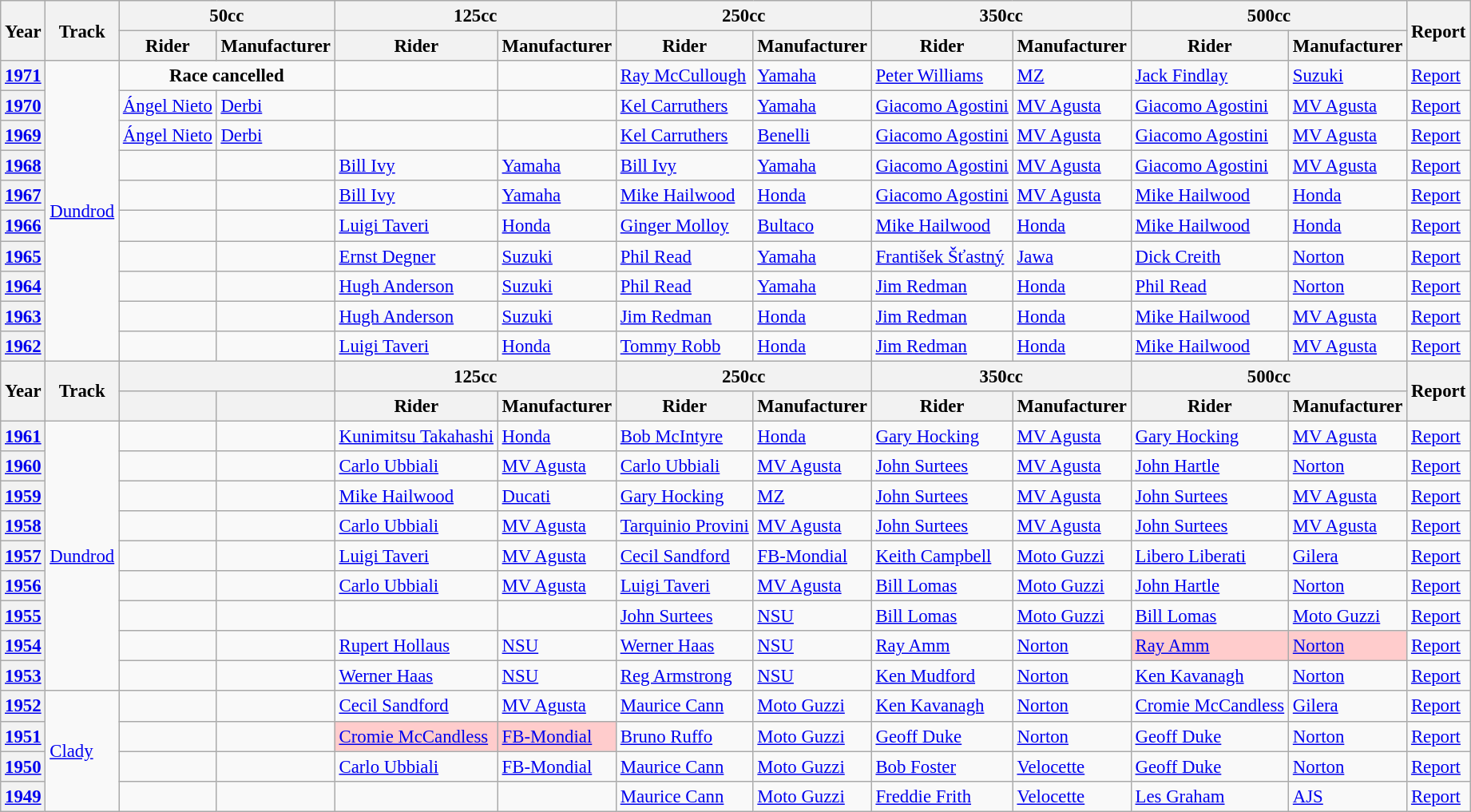<table class="wikitable" style="font-size: 95%;">
<tr>
<th rowspan=2>Year</th>
<th rowspan=2>Track</th>
<th colspan=2>50cc</th>
<th colspan=2>125cc</th>
<th colspan=2>250cc</th>
<th colspan=2>350cc</th>
<th colspan=2>500cc</th>
<th rowspan=2>Report</th>
</tr>
<tr>
<th>Rider</th>
<th>Manufacturer</th>
<th>Rider</th>
<th>Manufacturer</th>
<th>Rider</th>
<th>Manufacturer</th>
<th>Rider</th>
<th>Manufacturer</th>
<th>Rider</th>
<th>Manufacturer</th>
</tr>
<tr>
<th><a href='#'>1971</a></th>
<td rowspan="10"><a href='#'>Dundrod</a></td>
<td colspan=2 align="center"><strong>Race cancelled</strong></td>
<td></td>
<td></td>
<td> <a href='#'>Ray McCullough</a></td>
<td><a href='#'>Yamaha</a></td>
<td> <a href='#'>Peter Williams</a></td>
<td><a href='#'>MZ</a></td>
<td> <a href='#'>Jack Findlay</a></td>
<td><a href='#'>Suzuki</a></td>
<td><a href='#'>Report</a></td>
</tr>
<tr>
<th><a href='#'>1970</a></th>
<td> <a href='#'>Ángel Nieto</a></td>
<td><a href='#'>Derbi</a></td>
<td></td>
<td></td>
<td> <a href='#'>Kel Carruthers</a></td>
<td><a href='#'>Yamaha</a></td>
<td> <a href='#'>Giacomo Agostini</a></td>
<td><a href='#'>MV Agusta</a></td>
<td> <a href='#'>Giacomo Agostini</a></td>
<td><a href='#'>MV Agusta</a></td>
<td><a href='#'>Report</a></td>
</tr>
<tr>
<th><a href='#'>1969</a></th>
<td> <a href='#'>Ángel Nieto</a></td>
<td><a href='#'>Derbi</a></td>
<td></td>
<td></td>
<td> <a href='#'>Kel Carruthers</a></td>
<td><a href='#'>Benelli</a></td>
<td> <a href='#'>Giacomo Agostini</a></td>
<td><a href='#'>MV Agusta</a></td>
<td> <a href='#'>Giacomo Agostini</a></td>
<td><a href='#'>MV Agusta</a></td>
<td><a href='#'>Report</a></td>
</tr>
<tr>
<th><a href='#'>1968</a></th>
<td></td>
<td></td>
<td> <a href='#'>Bill Ivy</a></td>
<td><a href='#'>Yamaha</a></td>
<td> <a href='#'>Bill Ivy</a></td>
<td><a href='#'>Yamaha</a></td>
<td> <a href='#'>Giacomo Agostini</a></td>
<td><a href='#'>MV Agusta</a></td>
<td> <a href='#'>Giacomo Agostini</a></td>
<td><a href='#'>MV Agusta</a></td>
<td><a href='#'>Report</a></td>
</tr>
<tr>
<th><a href='#'>1967</a></th>
<td></td>
<td></td>
<td> <a href='#'>Bill Ivy</a></td>
<td><a href='#'>Yamaha</a></td>
<td> <a href='#'>Mike Hailwood</a></td>
<td><a href='#'>Honda</a></td>
<td> <a href='#'>Giacomo Agostini</a></td>
<td><a href='#'>MV Agusta</a></td>
<td> <a href='#'>Mike Hailwood</a></td>
<td><a href='#'>Honda</a></td>
<td><a href='#'>Report</a></td>
</tr>
<tr>
<th><a href='#'>1966</a></th>
<td></td>
<td></td>
<td> <a href='#'>Luigi Taveri</a></td>
<td><a href='#'>Honda</a></td>
<td> <a href='#'>Ginger Molloy</a></td>
<td><a href='#'>Bultaco</a></td>
<td> <a href='#'>Mike Hailwood</a></td>
<td><a href='#'>Honda</a></td>
<td> <a href='#'>Mike Hailwood</a></td>
<td><a href='#'>Honda</a></td>
<td><a href='#'>Report</a></td>
</tr>
<tr>
<th><a href='#'>1965</a></th>
<td></td>
<td></td>
<td> <a href='#'>Ernst Degner</a></td>
<td><a href='#'>Suzuki</a></td>
<td> <a href='#'>Phil Read</a></td>
<td><a href='#'>Yamaha</a></td>
<td> <a href='#'>František Šťastný</a></td>
<td><a href='#'>Jawa</a></td>
<td> <a href='#'>Dick Creith</a></td>
<td><a href='#'>Norton</a></td>
<td><a href='#'>Report</a></td>
</tr>
<tr>
<th><a href='#'>1964</a></th>
<td></td>
<td></td>
<td> <a href='#'>Hugh Anderson</a></td>
<td><a href='#'>Suzuki</a></td>
<td> <a href='#'>Phil Read</a></td>
<td><a href='#'>Yamaha</a></td>
<td> <a href='#'>Jim Redman</a></td>
<td><a href='#'>Honda</a></td>
<td> <a href='#'>Phil Read</a></td>
<td><a href='#'>Norton</a></td>
<td><a href='#'>Report</a></td>
</tr>
<tr>
<th><a href='#'>1963</a></th>
<td></td>
<td></td>
<td> <a href='#'>Hugh Anderson</a></td>
<td><a href='#'>Suzuki</a></td>
<td> <a href='#'>Jim Redman</a></td>
<td><a href='#'>Honda</a></td>
<td> <a href='#'>Jim Redman</a></td>
<td><a href='#'>Honda</a></td>
<td> <a href='#'>Mike Hailwood</a></td>
<td><a href='#'>MV Agusta</a></td>
<td><a href='#'>Report</a></td>
</tr>
<tr>
<th><a href='#'>1962</a></th>
<td></td>
<td></td>
<td> <a href='#'>Luigi Taveri</a></td>
<td><a href='#'>Honda</a></td>
<td> <a href='#'>Tommy Robb</a></td>
<td><a href='#'>Honda</a></td>
<td> <a href='#'>Jim Redman</a></td>
<td><a href='#'>Honda</a></td>
<td> <a href='#'>Mike Hailwood</a></td>
<td><a href='#'>MV Agusta</a></td>
<td><a href='#'>Report</a></td>
</tr>
<tr>
<th rowspan=2>Year</th>
<th rowspan=2>Track</th>
<th colspan=2></th>
<th colspan=2>125cc</th>
<th colspan=2>250cc</th>
<th colspan=2>350cc</th>
<th colspan=2>500cc</th>
<th rowspan=2>Report</th>
</tr>
<tr>
<th></th>
<th></th>
<th>Rider</th>
<th>Manufacturer</th>
<th>Rider</th>
<th>Manufacturer</th>
<th>Rider</th>
<th>Manufacturer</th>
<th>Rider</th>
<th>Manufacturer</th>
</tr>
<tr>
<th><a href='#'>1961</a></th>
<td rowspan="9"><a href='#'>Dundrod</a></td>
<td></td>
<td></td>
<td> <a href='#'>Kunimitsu Takahashi</a></td>
<td><a href='#'>Honda</a></td>
<td> <a href='#'>Bob McIntyre</a></td>
<td><a href='#'>Honda</a></td>
<td> <a href='#'>Gary Hocking</a></td>
<td><a href='#'>MV Agusta</a></td>
<td> <a href='#'>Gary Hocking</a></td>
<td><a href='#'>MV Agusta</a></td>
<td><a href='#'>Report</a></td>
</tr>
<tr>
<th><a href='#'>1960</a></th>
<td></td>
<td></td>
<td> <a href='#'>Carlo Ubbiali</a></td>
<td><a href='#'>MV Agusta</a></td>
<td> <a href='#'>Carlo Ubbiali</a></td>
<td><a href='#'>MV Agusta</a></td>
<td> <a href='#'>John Surtees</a></td>
<td><a href='#'>MV Agusta</a></td>
<td> <a href='#'>John Hartle</a></td>
<td><a href='#'>Norton</a></td>
<td><a href='#'>Report</a></td>
</tr>
<tr>
<th><a href='#'>1959</a></th>
<td></td>
<td></td>
<td> <a href='#'>Mike Hailwood</a></td>
<td><a href='#'>Ducati</a></td>
<td> <a href='#'>Gary Hocking</a></td>
<td><a href='#'>MZ</a></td>
<td> <a href='#'>John Surtees</a></td>
<td><a href='#'>MV Agusta</a></td>
<td> <a href='#'>John Surtees</a></td>
<td><a href='#'>MV Agusta</a></td>
<td><a href='#'>Report</a></td>
</tr>
<tr>
<th><a href='#'>1958</a></th>
<td></td>
<td></td>
<td> <a href='#'>Carlo Ubbiali</a></td>
<td><a href='#'>MV Agusta</a></td>
<td> <a href='#'>Tarquinio Provini</a></td>
<td><a href='#'>MV Agusta</a></td>
<td> <a href='#'>John Surtees</a></td>
<td><a href='#'>MV Agusta</a></td>
<td> <a href='#'>John Surtees</a></td>
<td><a href='#'>MV Agusta</a></td>
<td><a href='#'>Report</a></td>
</tr>
<tr>
<th><a href='#'>1957</a></th>
<td></td>
<td></td>
<td> <a href='#'>Luigi Taveri</a></td>
<td><a href='#'>MV Agusta</a></td>
<td> <a href='#'>Cecil Sandford</a></td>
<td><a href='#'>FB-Mondial</a></td>
<td> <a href='#'>Keith Campbell</a></td>
<td><a href='#'>Moto Guzzi</a></td>
<td> <a href='#'>Libero Liberati</a></td>
<td><a href='#'>Gilera</a></td>
<td><a href='#'>Report</a></td>
</tr>
<tr>
<th><a href='#'>1956</a></th>
<td></td>
<td></td>
<td> <a href='#'>Carlo Ubbiali</a></td>
<td><a href='#'>MV Agusta</a></td>
<td> <a href='#'>Luigi Taveri</a></td>
<td><a href='#'>MV Agusta</a></td>
<td> <a href='#'>Bill Lomas</a></td>
<td><a href='#'>Moto Guzzi</a></td>
<td> <a href='#'>John Hartle</a></td>
<td><a href='#'>Norton</a></td>
<td><a href='#'>Report</a></td>
</tr>
<tr>
<th><a href='#'>1955</a></th>
<td></td>
<td></td>
<td></td>
<td></td>
<td> <a href='#'>John Surtees</a></td>
<td><a href='#'>NSU</a></td>
<td> <a href='#'>Bill Lomas</a></td>
<td><a href='#'>Moto Guzzi</a></td>
<td> <a href='#'>Bill Lomas</a></td>
<td><a href='#'>Moto Guzzi</a></td>
<td><a href='#'>Report</a></td>
</tr>
<tr>
<th><a href='#'>1954</a></th>
<td></td>
<td></td>
<td> <a href='#'>Rupert Hollaus</a></td>
<td><a href='#'>NSU</a></td>
<td> <a href='#'>Werner Haas</a></td>
<td><a href='#'>NSU</a></td>
<td> <a href='#'>Ray Amm</a></td>
<td><a href='#'>Norton</a></td>
<td style="background-color:#ffcccc"> <a href='#'>Ray Amm</a> </td>
<td style="background-color:#ffcccc"><a href='#'>Norton</a></td>
<td><a href='#'>Report</a></td>
</tr>
<tr>
<th><a href='#'>1953</a></th>
<td></td>
<td></td>
<td> <a href='#'>Werner Haas</a></td>
<td><a href='#'>NSU</a></td>
<td> <a href='#'>Reg Armstrong</a></td>
<td><a href='#'>NSU</a></td>
<td> <a href='#'>Ken Mudford</a></td>
<td><a href='#'>Norton</a></td>
<td> <a href='#'>Ken Kavanagh</a></td>
<td><a href='#'>Norton</a></td>
<td><a href='#'>Report</a></td>
</tr>
<tr>
<th><a href='#'>1952</a></th>
<td rowspan="4"><a href='#'>Clady</a></td>
<td></td>
<td></td>
<td> <a href='#'>Cecil Sandford</a></td>
<td><a href='#'>MV Agusta</a></td>
<td> <a href='#'>Maurice Cann</a></td>
<td><a href='#'>Moto Guzzi</a></td>
<td> <a href='#'>Ken Kavanagh</a></td>
<td><a href='#'>Norton</a></td>
<td> <a href='#'>Cromie McCandless</a></td>
<td><a href='#'>Gilera</a></td>
<td><a href='#'>Report</a></td>
</tr>
<tr>
<th><a href='#'>1951</a></th>
<td></td>
<td></td>
<td style="background-color:#ffcccc"> <a href='#'>Cromie McCandless</a> </td>
<td style="background-color:#ffcccc"><a href='#'>FB-Mondial</a></td>
<td> <a href='#'>Bruno Ruffo</a></td>
<td><a href='#'>Moto Guzzi</a></td>
<td> <a href='#'>Geoff Duke</a></td>
<td><a href='#'>Norton</a></td>
<td> <a href='#'>Geoff Duke</a></td>
<td><a href='#'>Norton</a></td>
<td><a href='#'>Report</a></td>
</tr>
<tr>
<th><a href='#'>1950</a></th>
<td></td>
<td></td>
<td> <a href='#'>Carlo Ubbiali</a></td>
<td><a href='#'>FB-Mondial</a></td>
<td> <a href='#'>Maurice Cann</a></td>
<td><a href='#'>Moto Guzzi</a></td>
<td> <a href='#'>Bob Foster</a></td>
<td><a href='#'>Velocette</a></td>
<td> <a href='#'>Geoff Duke</a></td>
<td><a href='#'>Norton</a></td>
<td><a href='#'>Report</a></td>
</tr>
<tr>
<th><a href='#'>1949</a></th>
<td></td>
<td></td>
<td></td>
<td></td>
<td> <a href='#'>Maurice Cann</a></td>
<td><a href='#'>Moto Guzzi</a></td>
<td> <a href='#'>Freddie Frith</a></td>
<td><a href='#'>Velocette</a></td>
<td> <a href='#'>Les Graham</a></td>
<td><a href='#'>AJS</a></td>
<td><a href='#'>Report</a></td>
</tr>
</table>
